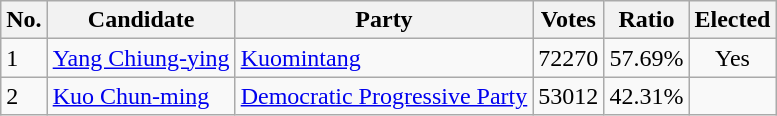<table class=wikitable>
<tr>
<th>No.</th>
<th>Candidate</th>
<th>Party</th>
<th>Votes</th>
<th>Ratio</th>
<th>Elected</th>
</tr>
<tr>
<td>1</td>
<td><a href='#'>Yang Chiung-ying</a></td>
<td><a href='#'>Kuomintang</a></td>
<td>72270</td>
<td>57.69%</td>
<td style="text-align:center;">Yes</td>
</tr>
<tr>
<td>2</td>
<td><a href='#'>Kuo Chun-ming</a></td>
<td><a href='#'>Democratic Progressive Party</a></td>
<td>53012</td>
<td>42.31%</td>
<td></td>
</tr>
</table>
